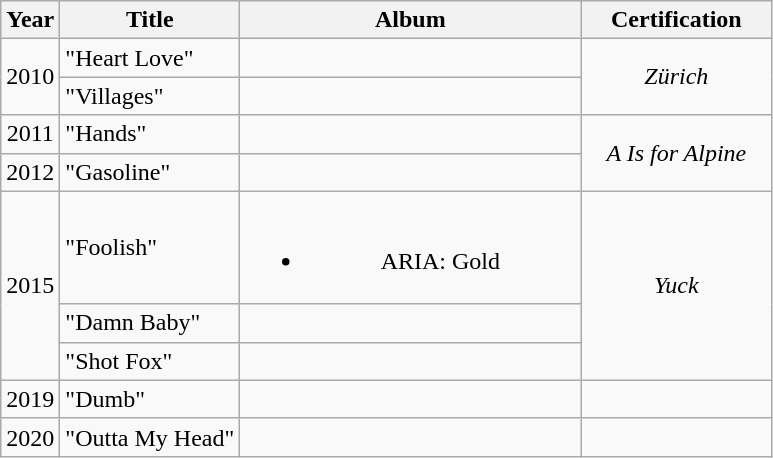<table class="wikitable" style="text-align:center;">
<tr>
<th scope="col">Year</th>
<th scope="col">Title</th>
<th scope="col" width="220">Album</th>
<th scope="col" width="120">Certification</th>
</tr>
<tr>
<td rowspan="2">2010</td>
<td align="left">"Heart Love"</td>
<td></td>
<td rowspan="2"><em>Zürich</em></td>
</tr>
<tr>
<td align="left">"Villages"</td>
<td></td>
</tr>
<tr>
<td>2011</td>
<td align="left">"Hands"</td>
<td></td>
<td rowspan="2"><em>A Is for Alpine</em></td>
</tr>
<tr>
<td>2012</td>
<td align="left">"Gasoline"</td>
<td></td>
</tr>
<tr>
<td rowspan="3">2015</td>
<td align="left">"Foolish"</td>
<td><br><ul><li>ARIA: Gold</li></ul></td>
<td rowspan="3"><em>Yuck</em></td>
</tr>
<tr>
<td align="left">"Damn Baby"</td>
<td></td>
</tr>
<tr>
<td align="left">"Shot Fox"</td>
<td></td>
</tr>
<tr>
<td>2019</td>
<td align="left">"Dumb"</td>
<td></td>
<td></td>
</tr>
<tr>
<td>2020</td>
<td align="left">"Outta My Head" </td>
<td></td>
<td></td>
</tr>
</table>
